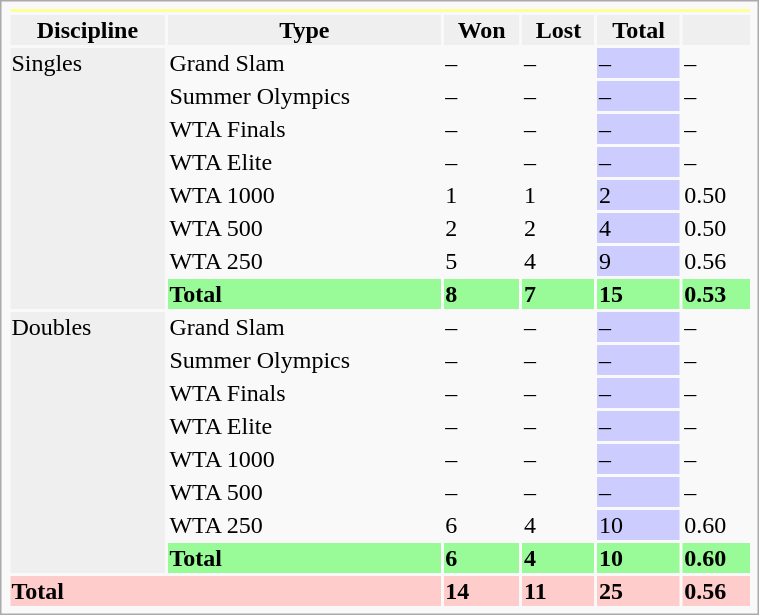<table class="infobox vcard vevent nowrap" width="40%">
<tr bgcolor=FFFF99>
<th colspan=6></th>
</tr>
<tr style=background:#efefef;font-weight:bold>
<th>Discipline</th>
<th>Type</th>
<th>Won</th>
<th>Lost</th>
<th>Total</th>
<th></th>
</tr>
<tr>
<td rowspan="8" bgcolor=efefef>Singles</td>
<td>Grand Slam</td>
<td>–</td>
<td>–</td>
<td bgcolor="CCCCFF">–</td>
<td>–</td>
</tr>
<tr>
<td>Summer Olympics</td>
<td>–</td>
<td>–</td>
<td bgcolor="CCCCFF">–</td>
<td>–</td>
</tr>
<tr>
<td>WTA Finals</td>
<td>–</td>
<td>–</td>
<td bgcolor="CCCCFF">–</td>
<td>–</td>
</tr>
<tr>
<td>WTA Elite</td>
<td>–</td>
<td>–</td>
<td bgcolor="CCCCFF">–</td>
<td>–</td>
</tr>
<tr>
<td>WTA 1000</td>
<td>1</td>
<td>1</td>
<td bgcolor="CCCCFF">2</td>
<td>0.50</td>
</tr>
<tr>
<td>WTA 500</td>
<td>2</td>
<td>2</td>
<td bgcolor="CCCCFF">4</td>
<td>0.50</td>
</tr>
<tr>
<td>WTA 250</td>
<td>5</td>
<td>4</td>
<td bgcolor="CCCCFF">9</td>
<td>0.56</td>
</tr>
<tr style="background:#98FB98;font-weight:bold">
<td><strong>Total</strong></td>
<td>8</td>
<td>7</td>
<td>15</td>
<td>0.53</td>
</tr>
<tr>
<td rowspan="8" bgcolor=efefef>Doubles</td>
<td>Grand Slam</td>
<td>–</td>
<td>–</td>
<td bgcolor="CCCCFF">–</td>
<td>–</td>
</tr>
<tr>
<td>Summer Olympics</td>
<td>–</td>
<td>–</td>
<td bgcolor="CCCCFF">–</td>
<td>–</td>
</tr>
<tr>
<td>WTA Finals</td>
<td>–</td>
<td>–</td>
<td bgcolor="CCCCFF">–</td>
<td>–</td>
</tr>
<tr>
<td>WTA Elite</td>
<td>–</td>
<td>–</td>
<td bgcolor="CCCCFF">–</td>
<td>–</td>
</tr>
<tr>
<td>WTA 1000</td>
<td>–</td>
<td>–</td>
<td bgcolor="CCCCFF">–</td>
<td>–</td>
</tr>
<tr>
<td>WTA 500</td>
<td>–</td>
<td>–</td>
<td bgcolor="CCCCFF">–</td>
<td>–</td>
</tr>
<tr>
<td>WTA 250</td>
<td>6</td>
<td>4</td>
<td bgcolor="CCCCFF">10</td>
<td>0.60</td>
</tr>
<tr style=background:#98FB98;font-weight:bold>
<td><strong>Total</strong></td>
<td>6</td>
<td>4</td>
<td>10</td>
<td>0.60</td>
</tr>
<tr style=background:#FCC;font-weight:bold>
<td colspan="2"><strong>Total</strong></td>
<td>14</td>
<td>11</td>
<td>25</td>
<td>0.56</td>
</tr>
</table>
